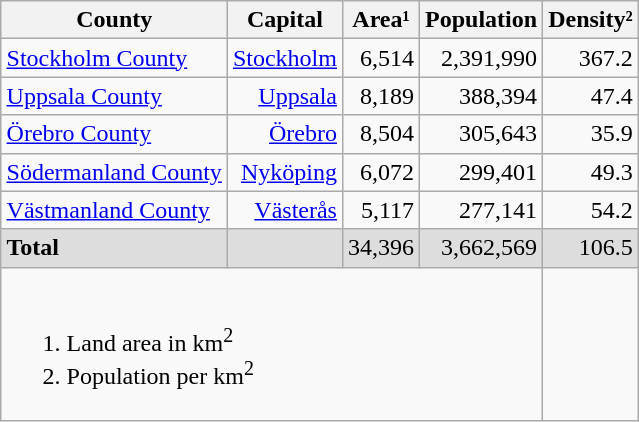<table class="wikitable" align="right">
<tr>
<th>County</th>
<th>Capital</th>
<th>Area¹</th>
<th>Population</th>
<th>Density²</th>
</tr>
<tr align=right>
<td align=left><a href='#'>Stockholm County</a></td>
<td><a href='#'>Stockholm</a></td>
<td>6,514</td>
<td>2,391,990</td>
<td>367.2</td>
</tr>
<tr align=right>
<td align=left><a href='#'>Uppsala County</a></td>
<td><a href='#'>Uppsala</a></td>
<td>8,189</td>
<td>388,394</td>
<td>47.4</td>
</tr>
<tr align=right>
<td align=left><a href='#'>Örebro County</a></td>
<td><a href='#'>Örebro</a></td>
<td>8,504</td>
<td>305,643</td>
<td>35.9</td>
</tr>
<tr align=right>
<td align=left><a href='#'>Södermanland County</a></td>
<td><a href='#'>Nyköping</a></td>
<td>6,072</td>
<td>299,401</td>
<td>49.3</td>
</tr>
<tr align=right>
<td align=left><a href='#'>Västmanland County</a></td>
<td><a href='#'>Västerås</a></td>
<td>5,117</td>
<td>277,141</td>
<td>54.2</td>
</tr>
<tr align=right bgcolor=#dddddd>
<td align=left><strong>Total</strong></td>
<td></td>
<td>34,396</td>
<td>3,662,569</td>
<td>106.5</td>
</tr>
<tr>
<td colspan="4"><br><ol><li>Land area in km<sup>2</sup></li><li>Population per km<sup>2</sup></li></ol></td>
</tr>
</table>
